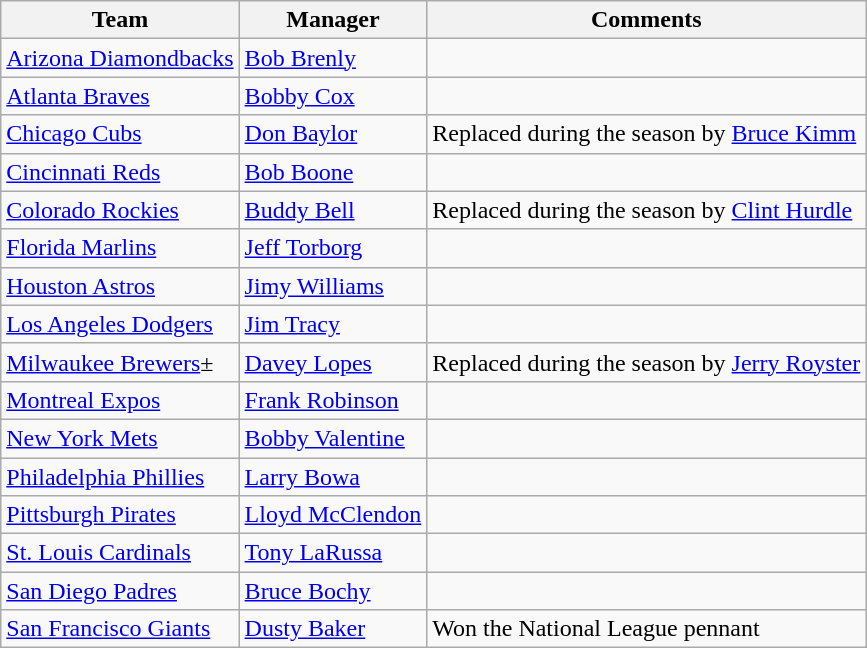<table class="wikitable">
<tr>
<th>Team</th>
<th>Manager</th>
<th>Comments</th>
</tr>
<tr>
<td><a href='#'>Arizona Diamondbacks</a></td>
<td><a href='#'>Bob Brenly</a></td>
<td></td>
</tr>
<tr>
<td><a href='#'>Atlanta Braves</a></td>
<td><a href='#'>Bobby Cox</a></td>
<td></td>
</tr>
<tr>
<td><a href='#'>Chicago Cubs</a></td>
<td><a href='#'>Don Baylor</a></td>
<td>Replaced during the season by <a href='#'>Bruce Kimm</a></td>
</tr>
<tr>
<td><a href='#'>Cincinnati Reds</a></td>
<td><a href='#'>Bob Boone</a></td>
<td></td>
</tr>
<tr>
<td><a href='#'>Colorado Rockies</a></td>
<td><a href='#'>Buddy Bell</a></td>
<td>Replaced during the season by <a href='#'>Clint Hurdle</a></td>
</tr>
<tr>
<td><a href='#'>Florida Marlins</a></td>
<td><a href='#'>Jeff Torborg</a></td>
<td></td>
</tr>
<tr>
<td><a href='#'>Houston Astros</a></td>
<td><a href='#'>Jimy Williams</a></td>
<td></td>
</tr>
<tr>
<td><a href='#'>Los Angeles Dodgers</a></td>
<td><a href='#'>Jim Tracy</a></td>
<td></td>
</tr>
<tr>
<td><a href='#'>Milwaukee Brewers</a>±</td>
<td><a href='#'>Davey Lopes</a></td>
<td>Replaced during the season by <a href='#'>Jerry Royster</a></td>
</tr>
<tr>
<td><a href='#'>Montreal Expos</a></td>
<td><a href='#'>Frank Robinson</a></td>
<td></td>
</tr>
<tr>
<td><a href='#'>New York Mets</a></td>
<td><a href='#'>Bobby Valentine</a></td>
<td></td>
</tr>
<tr>
<td><a href='#'>Philadelphia Phillies</a></td>
<td><a href='#'>Larry Bowa</a></td>
<td></td>
</tr>
<tr>
<td><a href='#'>Pittsburgh Pirates</a></td>
<td><a href='#'>Lloyd McClendon</a></td>
<td></td>
</tr>
<tr>
<td><a href='#'>St. Louis Cardinals</a></td>
<td><a href='#'>Tony LaRussa</a></td>
<td></td>
</tr>
<tr>
<td><a href='#'>San Diego Padres</a></td>
<td><a href='#'>Bruce Bochy</a></td>
<td></td>
</tr>
<tr>
<td><a href='#'>San Francisco Giants</a></td>
<td><a href='#'>Dusty Baker</a></td>
<td>Won the National League pennant</td>
</tr>
</table>
